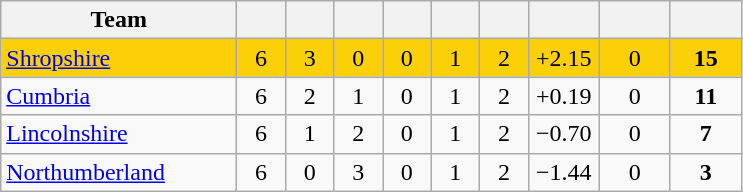<table class="wikitable" style="text-align:center">
<tr>
<th width="150">Team</th>
<th width="25"></th>
<th width="25"></th>
<th width="25"></th>
<th width="25"></th>
<th width="25"></th>
<th width="25"></th>
<th width="40"></th>
<th width="40"></th>
<th width="40"></th>
</tr>
<tr style="background:#fbd009">
<td style="text-align:left"><a href='#'>Shropshire</a></td>
<td>6</td>
<td>3</td>
<td>0</td>
<td>0</td>
<td>1</td>
<td>2</td>
<td>+2.15</td>
<td>0</td>
<td><strong>15</strong></td>
</tr>
<tr>
<td style="text-align:left"><a href='#'>Cumbria</a></td>
<td>6</td>
<td>2</td>
<td>1</td>
<td>0</td>
<td>1</td>
<td>2</td>
<td>+0.19</td>
<td>0</td>
<td><strong>11</strong></td>
</tr>
<tr>
<td style="text-align:left"><a href='#'>Lincolnshire</a></td>
<td>6</td>
<td>1</td>
<td>2</td>
<td>0</td>
<td>1</td>
<td>2</td>
<td>−0.70</td>
<td>0</td>
<td><strong>7</strong></td>
</tr>
<tr>
<td style="text-align:left"><a href='#'>Northumberland</a></td>
<td>6</td>
<td>0</td>
<td>3</td>
<td>0</td>
<td>1</td>
<td>2</td>
<td>−1.44</td>
<td>0</td>
<td><strong>3</strong></td>
</tr>
</table>
